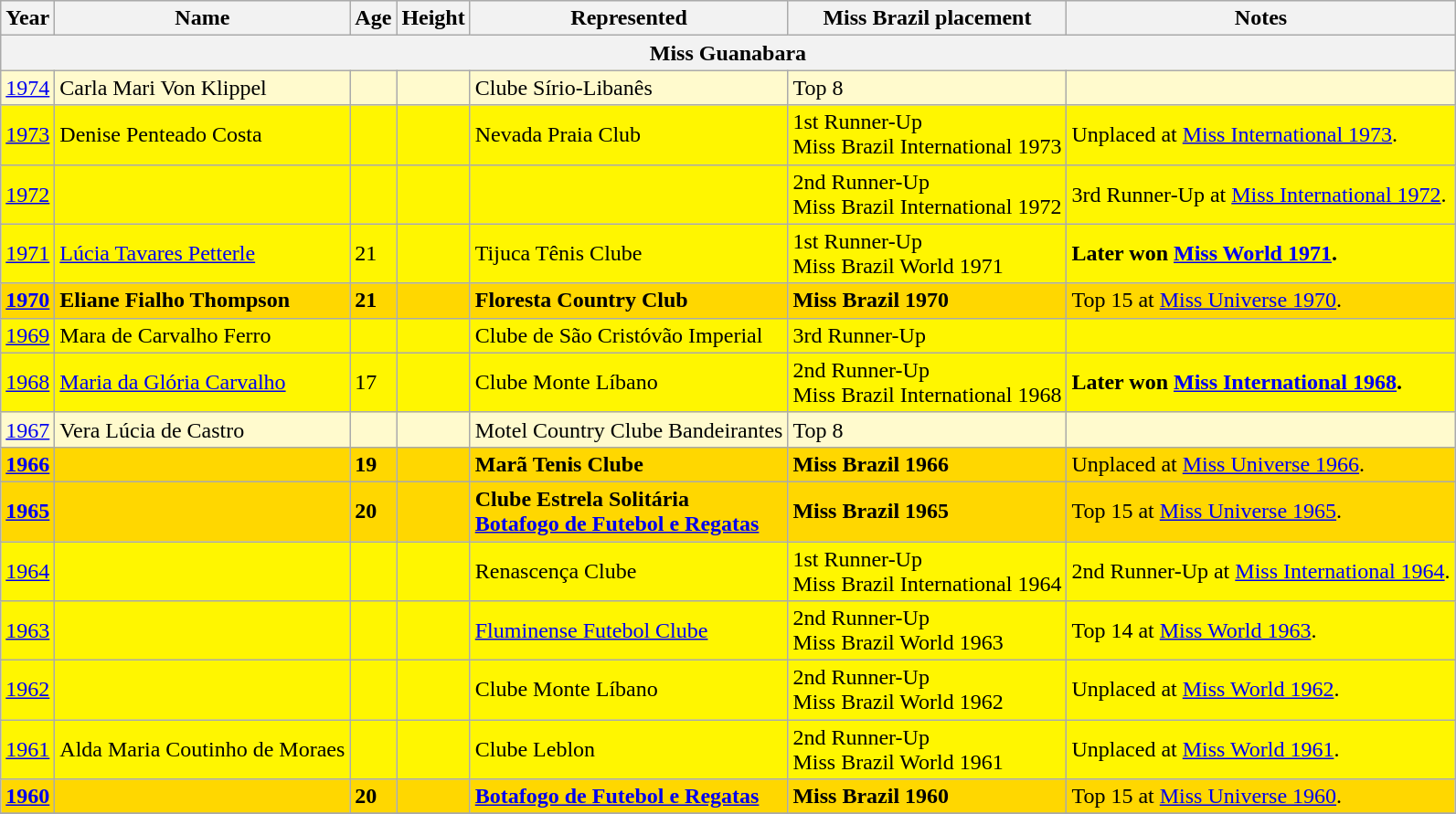<table class="wikitable sortable">
<tr bgcolor="#efefef">
<th>Year</th>
<th>Name</th>
<th>Age</th>
<th>Height</th>
<th>Represented</th>
<th>Miss Brazil placement</th>
<th>Notes</th>
</tr>
<tr>
<th colspan=7>Miss Guanabara</th>
</tr>
<tr bgcolor="#FFFACD">
<td><a href='#'>1974</a></td>
<td>Carla Mari Von Klippel</td>
<td></td>
<td></td>
<td>Clube Sírio-Libanês</td>
<td>Top 8</td>
<td></td>
</tr>
<tr bgcolor="#FFFF66;">
<td><a href='#'>1973</a></td>
<td>Denise Penteado Costa</td>
<td></td>
<td></td>
<td>Nevada Praia Club</td>
<td>1st Runner-Up<br>Miss Brazil International 1973</td>
<td>Unplaced at <a href='#'>Miss International 1973</a>.</td>
</tr>
<tr bgcolor="#FFFF66;">
<td><a href='#'>1972</a></td>
<td></td>
<td></td>
<td></td>
<td></td>
<td>2nd Runner-Up<br>Miss Brazil International 1972</td>
<td>3rd Runner-Up at <a href='#'>Miss International 1972</a>.</td>
</tr>
<tr bgcolor="#FFFF66;">
<td><a href='#'>1971</a></td>
<td><a href='#'>Lúcia Tavares Petterle</a></td>
<td>21</td>
<td></td>
<td>Tijuca Tênis Clube</td>
<td>1st Runner-Up<br>Miss Brazil World 1971</td>
<td><strong>Later won <a href='#'>Miss World 1971</a>.</strong></td>
</tr>
<tr style="background-color:GOLD;">
<td><strong><a href='#'>1970</a></strong></td>
<td><strong>Eliane Fialho Thompson</strong></td>
<td><strong>21</strong></td>
<td><strong></strong></td>
<td><strong>Floresta Country Club</strong></td>
<td><strong>Miss Brazil 1970</strong></td>
<td>Top 15 at <a href='#'>Miss Universe 1970</a>.</td>
</tr>
<tr bgcolor="#FFFF66;">
<td><a href='#'>1969</a></td>
<td>Mara de Carvalho Ferro</td>
<td></td>
<td></td>
<td>Clube de São Cristóvão Imperial</td>
<td>3rd Runner-Up</td>
<td></td>
</tr>
<tr bgcolor="#FFFF66;">
<td><a href='#'>1968</a></td>
<td><a href='#'>Maria da Glória Carvalho</a></td>
<td>17</td>
<td></td>
<td>Clube Monte Líbano</td>
<td>2nd Runner-Up<br>Miss Brazil International 1968</td>
<td><strong>Later won <a href='#'>Miss International 1968</a>.</strong></td>
</tr>
<tr bgcolor="#FFFACD">
<td><a href='#'>1967</a></td>
<td>Vera Lúcia de Castro</td>
<td></td>
<td></td>
<td>Motel Country Clube Bandeirantes</td>
<td>Top 8</td>
<td></td>
</tr>
<tr style="background-color:GOLD;">
<td><strong><a href='#'>1966</a></strong></td>
<td><strong></strong></td>
<td><strong>19</strong></td>
<td><strong></strong></td>
<td><strong>Marã Tenis Clube</strong></td>
<td><strong>Miss Brazil 1966</strong></td>
<td>Unplaced at <a href='#'>Miss Universe 1966</a>.</td>
</tr>
<tr style="background-color:GOLD;">
<td><strong><a href='#'>1965</a></strong></td>
<td><strong></strong></td>
<td><strong>20</strong></td>
<td><strong></strong></td>
<td><strong>Clube Estrela Solitária</strong><br><strong><a href='#'>Botafogo de Futebol e Regatas</a></strong></td>
<td><strong>Miss Brazil 1965</strong></td>
<td>Top 15 at <a href='#'>Miss Universe 1965</a>.</td>
</tr>
<tr bgcolor="#FFFF66;">
<td><a href='#'>1964</a></td>
<td></td>
<td></td>
<td></td>
<td>Renascença Clube</td>
<td>1st Runner-Up<br>Miss Brazil International 1964</td>
<td>2nd Runner-Up at <a href='#'>Miss International 1964</a>.</td>
</tr>
<tr bgcolor="#FFFF66;">
<td><a href='#'>1963</a></td>
<td></td>
<td></td>
<td></td>
<td><a href='#'>Fluminense Futebol Clube</a></td>
<td>2nd Runner-Up<br>Miss Brazil World 1963</td>
<td>Top 14 at <a href='#'>Miss World 1963</a>.</td>
</tr>
<tr bgcolor="#FFFF66;">
<td><a href='#'>1962</a></td>
<td></td>
<td></td>
<td></td>
<td>Clube Monte Líbano</td>
<td>2nd Runner-Up<br>Miss Brazil World 1962</td>
<td>Unplaced at <a href='#'>Miss World 1962</a>.</td>
</tr>
<tr bgcolor="#FFFF66;">
<td><a href='#'>1961</a></td>
<td>Alda Maria Coutinho de Moraes</td>
<td></td>
<td></td>
<td>Clube Leblon</td>
<td>2nd Runner-Up<br>Miss Brazil World 1961</td>
<td>Unplaced at <a href='#'>Miss World 1961</a>.</td>
</tr>
<tr style="background-color:GOLD;">
<td><strong><a href='#'>1960</a></strong></td>
<td><strong></strong></td>
<td><strong>20</strong></td>
<td><strong></strong></td>
<td><strong><a href='#'>Botafogo de Futebol e Regatas</a></strong></td>
<td><strong>Miss Brazil 1960</strong></td>
<td>Top 15 at <a href='#'>Miss Universe 1960</a>.</td>
</tr>
<tr>
</tr>
</table>
